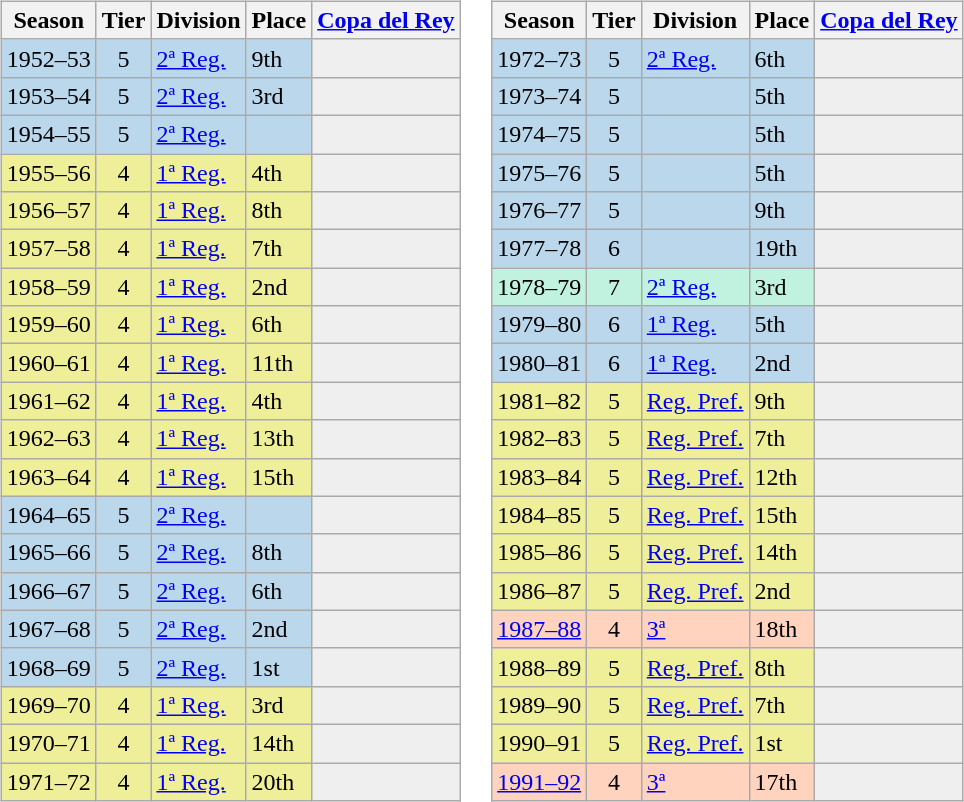<table>
<tr>
<td valign="top" width=0%><br><table class="wikitable">
<tr style="background:#f0f6fa;">
<th>Season</th>
<th>Tier</th>
<th>Division</th>
<th>Place</th>
<th><a href='#'>Copa del Rey</a></th>
</tr>
<tr>
<td style="background:#BBD7EC;">1952–53</td>
<td style="background:#BBD7EC;" align="center">5</td>
<td style="background:#BBD7EC;"><a href='#'>2ª Reg.</a></td>
<td style="background:#BBD7EC;">9th</td>
<th style="background:#efefef;"></th>
</tr>
<tr>
<td style="background:#BBD7EC;">1953–54</td>
<td style="background:#BBD7EC;" align="center">5</td>
<td style="background:#BBD7EC;"><a href='#'>2ª Reg.</a></td>
<td style="background:#BBD7EC;">3rd</td>
<th style="background:#efefef;"></th>
</tr>
<tr>
<td style="background:#BBD7EC;">1954–55</td>
<td style="background:#BBD7EC;" align="center">5</td>
<td style="background:#BBD7EC;"><a href='#'>2ª Reg.</a></td>
<td style="background:#BBD7EC;"></td>
<th style="background:#efefef;"></th>
</tr>
<tr>
<td style="background:#EFEF99;">1955–56</td>
<td style="background:#EFEF99;" align="center">4</td>
<td style="background:#EFEF99;"><a href='#'>1ª Reg.</a></td>
<td style="background:#EFEF99;">4th</td>
<th style="background:#efefef;"></th>
</tr>
<tr>
<td style="background:#EFEF99;">1956–57</td>
<td style="background:#EFEF99;" align="center">4</td>
<td style="background:#EFEF99;"><a href='#'>1ª Reg.</a></td>
<td style="background:#EFEF99;">8th</td>
<th style="background:#efefef;"></th>
</tr>
<tr>
<td style="background:#EFEF99;">1957–58</td>
<td style="background:#EFEF99;" align="center">4</td>
<td style="background:#EFEF99;"><a href='#'>1ª Reg.</a></td>
<td style="background:#EFEF99;">7th</td>
<th style="background:#efefef;"></th>
</tr>
<tr>
<td style="background:#EFEF99;">1958–59</td>
<td style="background:#EFEF99;" align="center">4</td>
<td style="background:#EFEF99;"><a href='#'>1ª Reg.</a></td>
<td style="background:#EFEF99;">2nd</td>
<th style="background:#efefef;"></th>
</tr>
<tr>
<td style="background:#EFEF99;">1959–60</td>
<td style="background:#EFEF99;" align="center">4</td>
<td style="background:#EFEF99;"><a href='#'>1ª Reg.</a></td>
<td style="background:#EFEF99;">6th</td>
<th style="background:#efefef;"></th>
</tr>
<tr>
<td style="background:#EFEF99;">1960–61</td>
<td style="background:#EFEF99;" align="center">4</td>
<td style="background:#EFEF99;"><a href='#'>1ª Reg.</a></td>
<td style="background:#EFEF99;">11th</td>
<th style="background:#efefef;"></th>
</tr>
<tr>
<td style="background:#EFEF99;">1961–62</td>
<td style="background:#EFEF99;" align="center">4</td>
<td style="background:#EFEF99;"><a href='#'>1ª Reg.</a></td>
<td style="background:#EFEF99;">4th</td>
<th style="background:#efefef;"></th>
</tr>
<tr>
<td style="background:#EFEF99;">1962–63</td>
<td style="background:#EFEF99;" align="center">4</td>
<td style="background:#EFEF99;"><a href='#'>1ª Reg.</a></td>
<td style="background:#EFEF99;">13th</td>
<th style="background:#efefef;"></th>
</tr>
<tr>
<td style="background:#EFEF99;">1963–64</td>
<td style="background:#EFEF99;" align="center">4</td>
<td style="background:#EFEF99;"><a href='#'>1ª Reg.</a></td>
<td style="background:#EFEF99;">15th</td>
<th style="background:#efefef;"></th>
</tr>
<tr>
<td style="background:#BBD7EC;">1964–65</td>
<td style="background:#BBD7EC;" align="center">5</td>
<td style="background:#BBD7EC;"><a href='#'>2ª Reg.</a></td>
<td style="background:#BBD7EC;"></td>
<th style="background:#efefef;"></th>
</tr>
<tr>
<td style="background:#BBD7EC;">1965–66</td>
<td style="background:#BBD7EC;" align="center">5</td>
<td style="background:#BBD7EC;"><a href='#'>2ª Reg.</a></td>
<td style="background:#BBD7EC;">8th</td>
<th style="background:#efefef;"></th>
</tr>
<tr>
<td style="background:#BBD7EC;">1966–67</td>
<td style="background:#BBD7EC;" align="center">5</td>
<td style="background:#BBD7EC;"><a href='#'>2ª Reg.</a></td>
<td style="background:#BBD7EC;">6th</td>
<th style="background:#efefef;"></th>
</tr>
<tr>
<td style="background:#BBD7EC;">1967–68</td>
<td style="background:#BBD7EC;" align="center">5</td>
<td style="background:#BBD7EC;"><a href='#'>2ª Reg.</a></td>
<td style="background:#BBD7EC;">2nd</td>
<th style="background:#efefef;"></th>
</tr>
<tr>
<td style="background:#BBD7EC;">1968–69</td>
<td style="background:#BBD7EC;" align="center">5</td>
<td style="background:#BBD7EC;"><a href='#'>2ª Reg.</a></td>
<td style="background:#BBD7EC;">1st</td>
<th style="background:#efefef;"></th>
</tr>
<tr>
<td style="background:#EFEF99;">1969–70</td>
<td style="background:#EFEF99;" align="center">4</td>
<td style="background:#EFEF99;"><a href='#'>1ª Reg.</a></td>
<td style="background:#EFEF99;">3rd</td>
<th style="background:#efefef;"></th>
</tr>
<tr>
<td style="background:#EFEF99;">1970–71</td>
<td style="background:#EFEF99;" align="center">4</td>
<td style="background:#EFEF99;"><a href='#'>1ª Reg.</a></td>
<td style="background:#EFEF99;">14th</td>
<th style="background:#efefef;"></th>
</tr>
<tr>
<td style="background:#EFEF99;">1971–72</td>
<td style="background:#EFEF99;" align="center">4</td>
<td style="background:#EFEF99;"><a href='#'>1ª Reg.</a></td>
<td style="background:#EFEF99;">20th</td>
<th style="background:#efefef;"></th>
</tr>
</table>
</td>
<td valign="top" width=0%><br><table class="wikitable">
<tr style="background:#f0f6fa;">
<th>Season</th>
<th>Tier</th>
<th>Division</th>
<th>Place</th>
<th><a href='#'>Copa del Rey</a></th>
</tr>
<tr>
<td style="background:#BBD7EC;">1972–73</td>
<td style="background:#BBD7EC;" align="center">5</td>
<td style="background:#BBD7EC;"><a href='#'>2ª Reg.</a></td>
<td style="background:#BBD7EC;">6th</td>
<th style="background:#efefef;"></th>
</tr>
<tr>
<td style="background:#BBD7EC;">1973–74</td>
<td style="background:#BBD7EC;" align="center">5</td>
<td style="background:#BBD7EC;"></td>
<td style="background:#BBD7EC;">5th</td>
<th style="background:#efefef;"></th>
</tr>
<tr>
<td style="background:#BBD7EC;">1974–75</td>
<td style="background:#BBD7EC;" align="center">5</td>
<td style="background:#BBD7EC;"></td>
<td style="background:#BBD7EC;">5th</td>
<th style="background:#efefef;"></th>
</tr>
<tr>
<td style="background:#BBD7EC;">1975–76</td>
<td style="background:#BBD7EC;" align="center">5</td>
<td style="background:#BBD7EC;"></td>
<td style="background:#BBD7EC;">5th</td>
<th style="background:#efefef;"></th>
</tr>
<tr>
<td style="background:#BBD7EC;">1976–77</td>
<td style="background:#BBD7EC;" align="center">5</td>
<td style="background:#BBD7EC;"></td>
<td style="background:#BBD7EC;">9th</td>
<th style="background:#efefef;"></th>
</tr>
<tr>
<td style="background:#BBD7EC;">1977–78</td>
<td style="background:#BBD7EC;" align="center">6</td>
<td style="background:#BBD7EC;"></td>
<td style="background:#BBD7EC;">19th</td>
<th style="background:#efefef;"></th>
</tr>
<tr>
<td style="background:#C0F2DF;">1978–79</td>
<td style="background:#C0F2DF;" align="center">7</td>
<td style="background:#C0F2DF;"><a href='#'>2ª Reg.</a></td>
<td style="background:#C0F2DF;">3rd</td>
<th style="background:#efefef;"></th>
</tr>
<tr>
<td style="background:#BBD7EC;">1979–80</td>
<td style="background:#BBD7EC;" align="center">6</td>
<td style="background:#BBD7EC;"><a href='#'>1ª Reg.</a></td>
<td style="background:#BBD7EC;">5th</td>
<th style="background:#efefef;"></th>
</tr>
<tr>
<td style="background:#BBD7EC;">1980–81</td>
<td style="background:#BBD7EC;" align="center">6</td>
<td style="background:#BBD7EC;"><a href='#'>1ª Reg.</a></td>
<td style="background:#BBD7EC;">2nd</td>
<th style="background:#efefef;"></th>
</tr>
<tr>
<td style="background:#EFEF99;">1981–82</td>
<td style="background:#EFEF99;" align="center">5</td>
<td style="background:#EFEF99;"><a href='#'>Reg. Pref.</a></td>
<td style="background:#EFEF99;">9th</td>
<th style="background:#efefef;"></th>
</tr>
<tr>
<td style="background:#EFEF99;">1982–83</td>
<td style="background:#EFEF99;" align="center">5</td>
<td style="background:#EFEF99;"><a href='#'>Reg. Pref.</a></td>
<td style="background:#EFEF99;">7th</td>
<th style="background:#efefef;"></th>
</tr>
<tr>
<td style="background:#EFEF99;">1983–84</td>
<td style="background:#EFEF99;" align="center">5</td>
<td style="background:#EFEF99;"><a href='#'>Reg. Pref.</a></td>
<td style="background:#EFEF99;">12th</td>
<th style="background:#efefef;"></th>
</tr>
<tr>
<td style="background:#EFEF99;">1984–85</td>
<td style="background:#EFEF99;" align="center">5</td>
<td style="background:#EFEF99;"><a href='#'>Reg. Pref.</a></td>
<td style="background:#EFEF99;">15th</td>
<th style="background:#efefef;"></th>
</tr>
<tr>
<td style="background:#EFEF99;">1985–86</td>
<td style="background:#EFEF99;" align="center">5</td>
<td style="background:#EFEF99;"><a href='#'>Reg. Pref.</a></td>
<td style="background:#EFEF99;">14th</td>
<th style="background:#efefef;"></th>
</tr>
<tr>
<td style="background:#EFEF99;">1986–87</td>
<td style="background:#EFEF99;" align="center">5</td>
<td style="background:#EFEF99;"><a href='#'>Reg. Pref.</a></td>
<td style="background:#EFEF99;">2nd</td>
<th style="background:#efefef;"></th>
</tr>
<tr>
<td style="background:#FFD3BD;"><a href='#'>1987–88</a></td>
<td style="background:#FFD3BD;" align="center">4</td>
<td style="background:#FFD3BD;"><a href='#'>3ª</a></td>
<td style="background:#FFD3BD;">18th</td>
<td style="background:#efefef;"></td>
</tr>
<tr>
<td style="background:#EFEF99;">1988–89</td>
<td style="background:#EFEF99;" align="center">5</td>
<td style="background:#EFEF99;"><a href='#'>Reg. Pref.</a></td>
<td style="background:#EFEF99;">8th</td>
<th style="background:#efefef;"></th>
</tr>
<tr>
<td style="background:#EFEF99;">1989–90</td>
<td style="background:#EFEF99;" align="center">5</td>
<td style="background:#EFEF99;"><a href='#'>Reg. Pref.</a></td>
<td style="background:#EFEF99;">7th</td>
<th style="background:#efefef;"></th>
</tr>
<tr>
<td style="background:#EFEF99;">1990–91</td>
<td style="background:#EFEF99;" align="center">5</td>
<td style="background:#EFEF99;"><a href='#'>Reg. Pref.</a></td>
<td style="background:#EFEF99;">1st</td>
<th style="background:#efefef;"></th>
</tr>
<tr>
<td style="background:#FFD3BD;"><a href='#'>1991–92</a></td>
<td style="background:#FFD3BD;" align="center">4</td>
<td style="background:#FFD3BD;"><a href='#'>3ª</a></td>
<td style="background:#FFD3BD;">17th</td>
<td style="background:#efefef;"></td>
</tr>
</table>
</td>
</tr>
</table>
